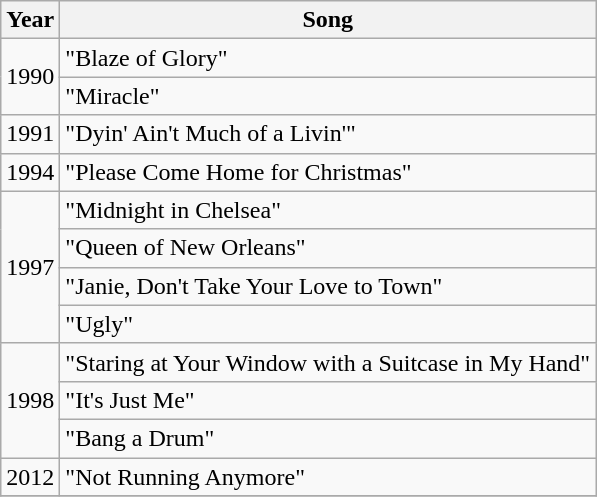<table class="wikitable">
<tr>
<th>Year</th>
<th>Song</th>
</tr>
<tr>
<td rowspan="2">1990</td>
<td>"Blaze of Glory"</td>
</tr>
<tr>
<td>"Miracle"</td>
</tr>
<tr>
<td rowspan="1">1991</td>
<td>"Dyin' Ain't Much of a Livin'"</td>
</tr>
<tr>
<td rowspan="1">1994</td>
<td>"Please Come Home for Christmas"</td>
</tr>
<tr>
<td rowspan="4">1997</td>
<td>"Midnight in Chelsea"</td>
</tr>
<tr>
<td>"Queen of New Orleans"</td>
</tr>
<tr>
<td>"Janie, Don't Take Your Love to Town"</td>
</tr>
<tr>
<td>"Ugly"</td>
</tr>
<tr>
<td rowspan="3">1998</td>
<td>"Staring at Your Window with a Suitcase in My Hand"</td>
</tr>
<tr>
<td>"It's Just Me"</td>
</tr>
<tr>
<td>"Bang a Drum"</td>
</tr>
<tr>
<td rowspan="1">2012</td>
<td>"Not Running Anymore"</td>
</tr>
<tr>
</tr>
</table>
